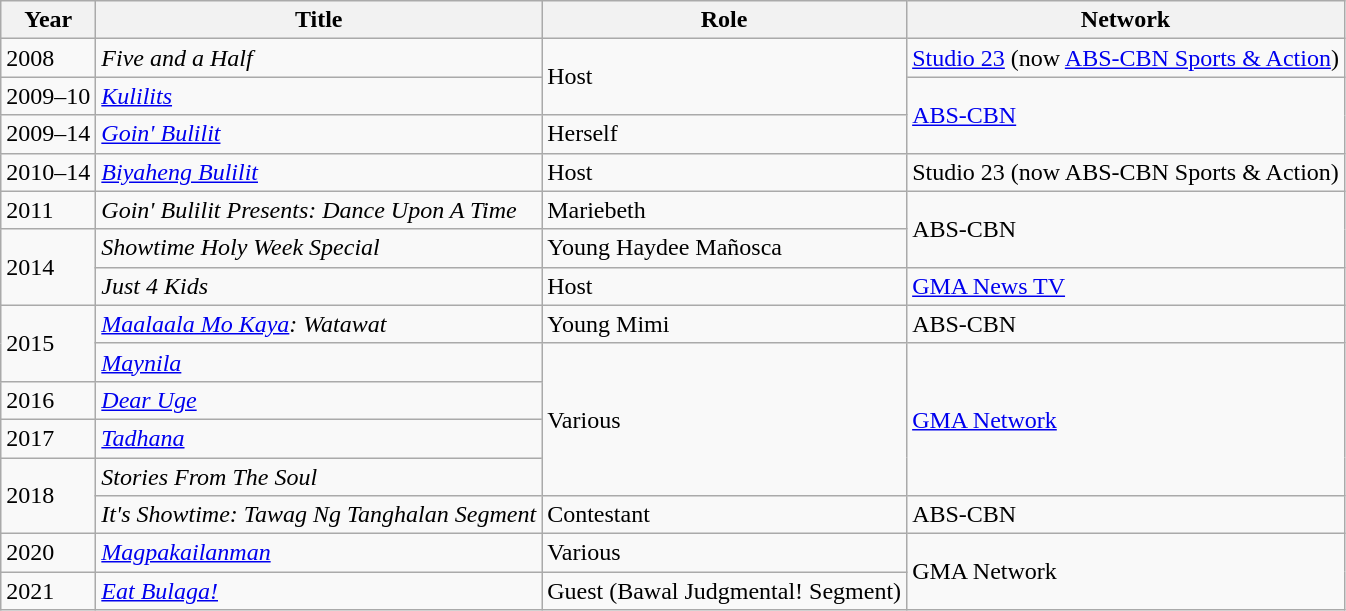<table class="wikitable">
<tr>
<th>Year</th>
<th>Title</th>
<th>Role</th>
<th>Network</th>
</tr>
<tr>
<td>2008</td>
<td><em>Five and a Half</em></td>
<td rowspan="2">Host</td>
<td><a href='#'>Studio 23</a> (now <a href='#'>ABS-CBN Sports & Action</a>)</td>
</tr>
<tr>
<td>2009–10</td>
<td><em><a href='#'>Kulilits</a></em></td>
<td rowspan="2"><a href='#'>ABS-CBN</a></td>
</tr>
<tr>
<td>2009–14</td>
<td><em><a href='#'>Goin' Bulilit</a></em></td>
<td>Herself</td>
</tr>
<tr>
<td>2010–14</td>
<td><em><a href='#'>Biyaheng Bulilit</a></em></td>
<td>Host</td>
<td>Studio 23 (now ABS-CBN Sports & Action)</td>
</tr>
<tr>
<td>2011</td>
<td><em>Goin' Bulilit Presents: Dance Upon A Time</em></td>
<td>Mariebeth</td>
<td rowspan="2">ABS-CBN</td>
</tr>
<tr>
<td rowspan="2">2014</td>
<td><em>Showtime Holy Week Special</em></td>
<td>Young Haydee Mañosca</td>
</tr>
<tr>
<td><em>Just 4 Kids</em></td>
<td>Host</td>
<td><a href='#'>GMA News TV</a></td>
</tr>
<tr>
<td rowspan="2">2015</td>
<td><em><a href='#'>Maalaala Mo Kaya</a>: Watawat</em></td>
<td>Young Mimi</td>
<td>ABS-CBN</td>
</tr>
<tr>
<td><em><a href='#'>Maynila</a></em></td>
<td rowspan="4">Various</td>
<td rowspan="4"><a href='#'>GMA Network</a></td>
</tr>
<tr>
<td>2016</td>
<td><em><a href='#'>Dear Uge</a></em></td>
</tr>
<tr>
<td>2017</td>
<td><em><a href='#'>Tadhana</a></em></td>
</tr>
<tr>
<td rowspan="2">2018</td>
<td><em>Stories From The Soul</em></td>
</tr>
<tr>
<td><em>It's Showtime: Tawag Ng Tanghalan Segment</em></td>
<td>Contestant</td>
<td>ABS-CBN</td>
</tr>
<tr>
<td>2020</td>
<td><em><a href='#'>Magpakailanman</a></em></td>
<td>Various</td>
<td rowspan="2">GMA Network</td>
</tr>
<tr>
<td>2021</td>
<td><em><a href='#'>Eat Bulaga!</a></em></td>
<td>Guest (Bawal Judgmental! Segment)</td>
</tr>
</table>
